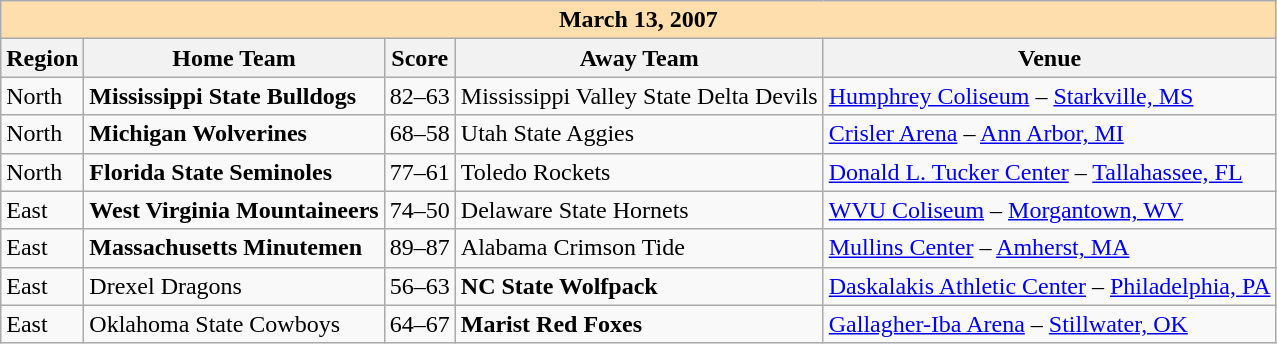<table class="wikitable">
<tr>
<th colspan="5" style="background:#ffdead;">March 13, 2007</th>
</tr>
<tr>
<th>Region</th>
<th>Home Team</th>
<th>Score</th>
<th>Away Team</th>
<th>Venue</th>
</tr>
<tr>
<td>North</td>
<td><strong>Mississippi State Bulldogs</strong></td>
<td>82–63</td>
<td>Mississippi Valley State Delta Devils</td>
<td><a href='#'>Humphrey Coliseum</a> – <a href='#'>Starkville, MS</a></td>
</tr>
<tr>
<td>North</td>
<td><strong>Michigan Wolverines</strong></td>
<td>68–58</td>
<td>Utah State Aggies</td>
<td><a href='#'>Crisler Arena</a> – <a href='#'>Ann Arbor, MI</a></td>
</tr>
<tr>
<td>North</td>
<td><strong>Florida State Seminoles</strong></td>
<td>77–61</td>
<td>Toledo Rockets</td>
<td><a href='#'>Donald L. Tucker Center</a> – <a href='#'>Tallahassee, FL</a></td>
</tr>
<tr>
<td>East</td>
<td><strong>West Virginia Mountaineers</strong></td>
<td>74–50</td>
<td>Delaware State Hornets</td>
<td><a href='#'>WVU Coliseum</a> – <a href='#'>Morgantown, WV</a></td>
</tr>
<tr>
<td>East</td>
<td><strong>Massachusetts Minutemen</strong></td>
<td>89–87</td>
<td>Alabama Crimson Tide</td>
<td><a href='#'>Mullins Center</a> – <a href='#'>Amherst, MA</a></td>
</tr>
<tr>
<td>East</td>
<td>Drexel Dragons</td>
<td>56–63</td>
<td><strong>NC State Wolfpack</strong></td>
<td><a href='#'>Daskalakis Athletic Center</a> – <a href='#'>Philadelphia, PA</a></td>
</tr>
<tr>
<td>East</td>
<td>Oklahoma State Cowboys</td>
<td>64–67</td>
<td><strong>Marist Red Foxes</strong></td>
<td><a href='#'>Gallagher-Iba Arena</a> – <a href='#'>Stillwater, OK</a></td>
</tr>
</table>
